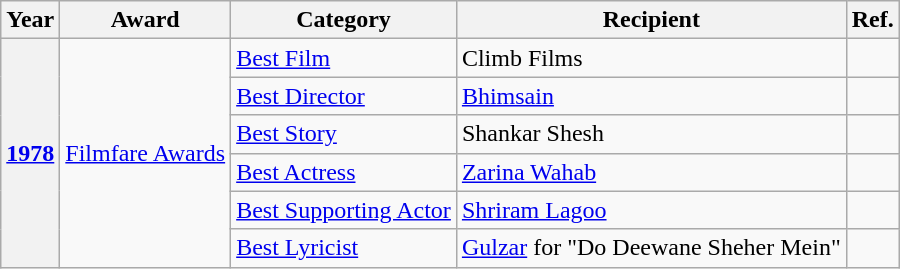<table class="wikitable plainrowheaders sortable">
<tr>
<th>Year</th>
<th>Award</th>
<th>Category</th>
<th>Recipient</th>
<th>Ref.</th>
</tr>
<tr>
<th rowspan="6"><a href='#'>1978</a></th>
<td rowspan="6"><a href='#'>Filmfare Awards</a></td>
<td><a href='#'>Best Film</a></td>
<td>Climb Films</td>
<td></td>
</tr>
<tr>
<td><a href='#'>Best Director</a></td>
<td><a href='#'>Bhimsain</a></td>
<td></td>
</tr>
<tr>
<td><a href='#'>Best Story</a></td>
<td>Shankar Shesh</td>
<td></td>
</tr>
<tr>
<td><a href='#'>Best Actress</a></td>
<td><a href='#'>Zarina Wahab</a></td>
<td></td>
</tr>
<tr>
<td><a href='#'>Best Supporting Actor</a></td>
<td><a href='#'>Shriram Lagoo</a></td>
<td></td>
</tr>
<tr>
<td><a href='#'>Best Lyricist</a></td>
<td><a href='#'>Gulzar</a> for "Do Deewane Sheher Mein"</td>
<td></td>
</tr>
</table>
